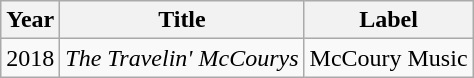<table class="wikitable">
<tr>
<th rowspan="1">Year</th>
<th rowspan="1">Title</th>
<th rowspan="1">Label</th>
</tr>
<tr>
<td align="center">2018</td>
<td align="left"><em>The Travelin' McCourys</em></td>
<td align="left">McCoury Music</td>
</tr>
</table>
